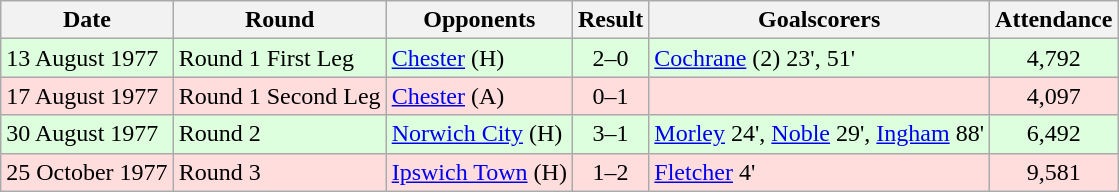<table class="wikitable">
<tr>
<th>Date</th>
<th>Round</th>
<th>Opponents</th>
<th>Result</th>
<th>Goalscorers</th>
<th>Attendance</th>
</tr>
<tr bgcolor="#ddffdd">
<td>13 August 1977</td>
<td>Round 1 First Leg</td>
<td><a href='#'>Chester</a> (H)</td>
<td align="center">2–0</td>
<td><a href='#'>Cochrane</a> (2) 23', 51'</td>
<td align="center">4,792</td>
</tr>
<tr bgcolor="#ffdddd">
<td>17 August 1977</td>
<td>Round 1 Second Leg</td>
<td><a href='#'>Chester</a> (A)</td>
<td align="center">0–1</td>
<td></td>
<td align="center">4,097</td>
</tr>
<tr bgcolor="#ddffdd">
<td>30 August 1977</td>
<td>Round 2</td>
<td><a href='#'>Norwich City</a> (H)</td>
<td align="center">3–1</td>
<td><a href='#'>Morley</a> 24', <a href='#'>Noble</a> 29', <a href='#'>Ingham</a> 88'</td>
<td align="center">6,492</td>
</tr>
<tr bgcolor="#ffdddd">
<td>25 October 1977</td>
<td>Round 3</td>
<td><a href='#'>Ipswich Town</a> (H)</td>
<td align="center">1–2</td>
<td><a href='#'>Fletcher</a> 4'</td>
<td align="center">9,581</td>
</tr>
</table>
